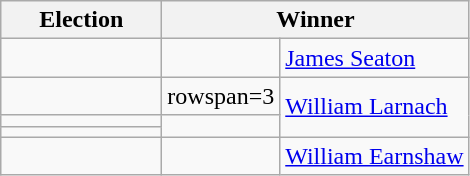<table class=wikitable>
<tr>
<th width=100>Election</th>
<th width=175 colspan=2>Winner</th>
</tr>
<tr>
<td></td>
<td></td>
<td><a href='#'>James Seaton</a></td>
</tr>
<tr>
<td></td>
<td>rowspan=3 </td>
<td rowspan=3><a href='#'>William Larnach</a></td>
</tr>
<tr>
<td></td>
</tr>
<tr>
<td></td>
</tr>
<tr>
<td></td>
<td></td>
<td><a href='#'>William Earnshaw</a></td>
</tr>
</table>
